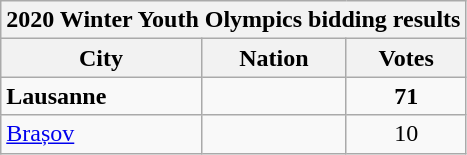<table class="wikitable">
<tr>
<th colspan="7">2020 Winter Youth Olympics bidding results</th>
</tr>
<tr>
<th>City</th>
<th>Nation</th>
<th>Votes</th>
</tr>
<tr>
<td><strong>Lausanne</strong></td>
<td><strong></strong></td>
<td align=center><strong>71</strong></td>
</tr>
<tr>
<td><a href='#'>Brașov</a></td>
<td></td>
<td align=center>10</td>
</tr>
</table>
